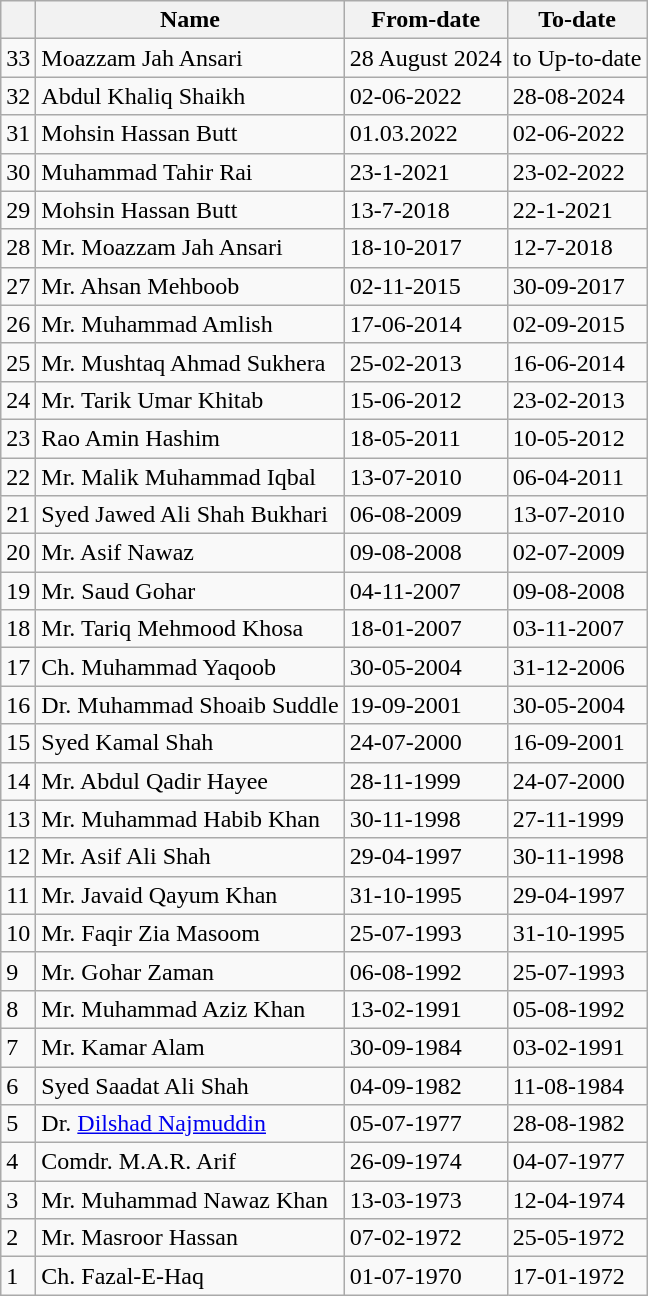<table class="wikitable">
<tr>
<th></th>
<th>Name</th>
<th>From-date</th>
<th>To-date</th>
</tr>
<tr>
<td>33</td>
<td>Moazzam Jah Ansari</td>
<td>28 August 2024</td>
<td>to Up-to-date</td>
</tr>
<tr>
<td>32</td>
<td>Abdul Khaliq Shaikh</td>
<td>02-06-2022</td>
<td>28-08-2024</td>
</tr>
<tr>
<td>31</td>
<td>Mohsin Hassan Butt</td>
<td>01.03.2022</td>
<td>02-06-2022</td>
</tr>
<tr>
<td>30</td>
<td>Muhammad Tahir Rai</td>
<td>23-1-2021</td>
<td>23-02-2022</td>
</tr>
<tr>
<td>29</td>
<td>Mohsin Hassan Butt</td>
<td>13-7-2018</td>
<td>22-1-2021</td>
</tr>
<tr>
<td>28</td>
<td>Mr. Moazzam Jah Ansari</td>
<td>18-10-2017</td>
<td>12-7-2018</td>
</tr>
<tr>
<td>27</td>
<td>Mr. Ahsan Mehboob</td>
<td>02-11-2015</td>
<td>30-09-2017</td>
</tr>
<tr>
<td>26</td>
<td>Mr. Muhammad Amlish</td>
<td>17-06-2014</td>
<td>02-09-2015</td>
</tr>
<tr>
<td>25</td>
<td>Mr. Mushtaq Ahmad Sukhera</td>
<td>25-02-2013</td>
<td>16-06-2014</td>
</tr>
<tr>
<td>24</td>
<td>Mr. Tarik Umar Khitab</td>
<td>15-06-2012</td>
<td>23-02-2013</td>
</tr>
<tr>
<td>23</td>
<td>Rao Amin Hashim</td>
<td>18-05-2011</td>
<td>10-05-2012</td>
</tr>
<tr>
<td>22</td>
<td>Mr. Malik Muhammad Iqbal</td>
<td>13-07-2010</td>
<td>06-04-2011</td>
</tr>
<tr>
<td>21</td>
<td>Syed Jawed Ali Shah Bukhari</td>
<td>06-08-2009</td>
<td>13-07-2010</td>
</tr>
<tr>
<td>20</td>
<td>Mr. Asif Nawaz</td>
<td>09-08-2008</td>
<td>02-07-2009</td>
</tr>
<tr>
<td>19</td>
<td>Mr. Saud Gohar</td>
<td>04-11-2007</td>
<td>09-08-2008</td>
</tr>
<tr>
<td>18</td>
<td>Mr. Tariq Mehmood Khosa</td>
<td>18-01-2007</td>
<td>03-11-2007</td>
</tr>
<tr>
<td>17</td>
<td>Ch. Muhammad Yaqoob</td>
<td>30-05-2004</td>
<td>31-12-2006</td>
</tr>
<tr>
<td>16</td>
<td>Dr. Muhammad Shoaib Suddle</td>
<td>19-09-2001</td>
<td>30-05-2004</td>
</tr>
<tr>
<td>15</td>
<td>Syed Kamal Shah</td>
<td>24-07-2000</td>
<td>16-09-2001</td>
</tr>
<tr>
<td>14</td>
<td>Mr. Abdul Qadir Hayee</td>
<td>28-11-1999</td>
<td>24-07-2000</td>
</tr>
<tr>
<td>13</td>
<td>Mr. Muhammad Habib Khan</td>
<td>30-11-1998</td>
<td>27-11-1999</td>
</tr>
<tr>
<td>12</td>
<td>Mr. Asif Ali Shah</td>
<td>29-04-1997</td>
<td>30-11-1998</td>
</tr>
<tr>
<td>11</td>
<td>Mr. Javaid Qayum Khan</td>
<td>31-10-1995</td>
<td>29-04-1997</td>
</tr>
<tr>
<td>10</td>
<td>Mr. Faqir Zia Masoom</td>
<td>25-07-1993</td>
<td>31-10-1995</td>
</tr>
<tr>
<td>9</td>
<td>Mr. Gohar Zaman</td>
<td>06-08-1992</td>
<td>25-07-1993</td>
</tr>
<tr>
<td>8</td>
<td>Mr. Muhammad Aziz Khan</td>
<td>13-02-1991</td>
<td>05-08-1992</td>
</tr>
<tr>
<td>7</td>
<td>Mr. Kamar Alam</td>
<td>30-09-1984</td>
<td>03-02-1991</td>
</tr>
<tr>
<td>6</td>
<td>Syed Saadat Ali Shah</td>
<td>04-09-1982</td>
<td>11-08-1984</td>
</tr>
<tr>
<td>5</td>
<td>Dr. <a href='#'>Dilshad Najmuddin</a></td>
<td>05-07-1977</td>
<td>28-08-1982</td>
</tr>
<tr>
<td>4</td>
<td>Comdr. M.A.R. Arif</td>
<td>26-09-1974</td>
<td>04-07-1977</td>
</tr>
<tr>
<td>3</td>
<td>Mr. Muhammad Nawaz Khan</td>
<td>13-03-1973</td>
<td>12-04-1974</td>
</tr>
<tr>
<td>2</td>
<td>Mr. Masroor Hassan</td>
<td>07-02-1972</td>
<td>25-05-1972</td>
</tr>
<tr>
<td>1</td>
<td>Ch. Fazal-E-Haq</td>
<td>01-07-1970</td>
<td>17-01-1972</td>
</tr>
</table>
